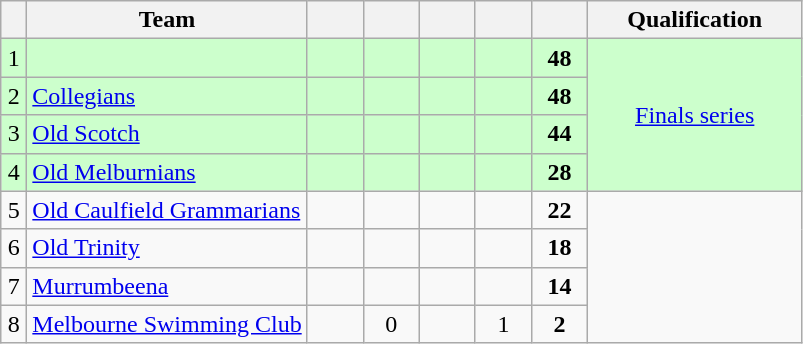<table class="wikitable" style="text-align:center; margin-bottom:0">
<tr>
<th style="width:10px"></th>
<th style="width:35%;">Team</th>
<th style="width:30px;"></th>
<th style="width:30px;"></th>
<th style="width:30px;"></th>
<th style="width:30px;"></th>
<th style="width:30px;"></th>
<th>Qualification</th>
</tr>
<tr style="background:#ccffcc;">
<td>1</td>
<td style="text-align:left;"></td>
<td></td>
<td></td>
<td></td>
<td></td>
<td><strong>48</strong></td>
<td rowspan=4><a href='#'>Finals series</a></td>
</tr>
<tr style="background:#ccffcc;">
<td>2</td>
<td style="text-align:left;"><a href='#'>Collegians</a></td>
<td></td>
<td></td>
<td></td>
<td></td>
<td><strong>48</strong></td>
</tr>
<tr style="background:#ccffcc;">
<td>3</td>
<td style="text-align:left;"><a href='#'>Old Scotch</a></td>
<td></td>
<td></td>
<td></td>
<td></td>
<td><strong>44</strong></td>
</tr>
<tr style="background:#ccffcc;">
<td>4</td>
<td style="text-align:left;"><a href='#'>Old Melburnians</a></td>
<td></td>
<td></td>
<td></td>
<td></td>
<td><strong>28</strong></td>
</tr>
<tr>
<td>5</td>
<td style="text-align:left;"><a href='#'>Old Caulfield Grammarians</a></td>
<td></td>
<td></td>
<td></td>
<td></td>
<td><strong>22</strong></td>
</tr>
<tr>
<td>6</td>
<td style="text-align:left;"><a href='#'>Old Trinity</a></td>
<td></td>
<td></td>
<td></td>
<td></td>
<td><strong>18</strong></td>
</tr>
<tr>
<td>7</td>
<td style="text-align:left;"><a href='#'>Murrumbeena</a></td>
<td></td>
<td></td>
<td></td>
<td></td>
<td><strong>14</strong></td>
</tr>
<tr>
<td>8</td>
<td style="text-align:left;"><a href='#'>Melbourne Swimming Club</a></td>
<td></td>
<td>0</td>
<td></td>
<td>1</td>
<td><strong>2</strong></td>
</tr>
</table>
